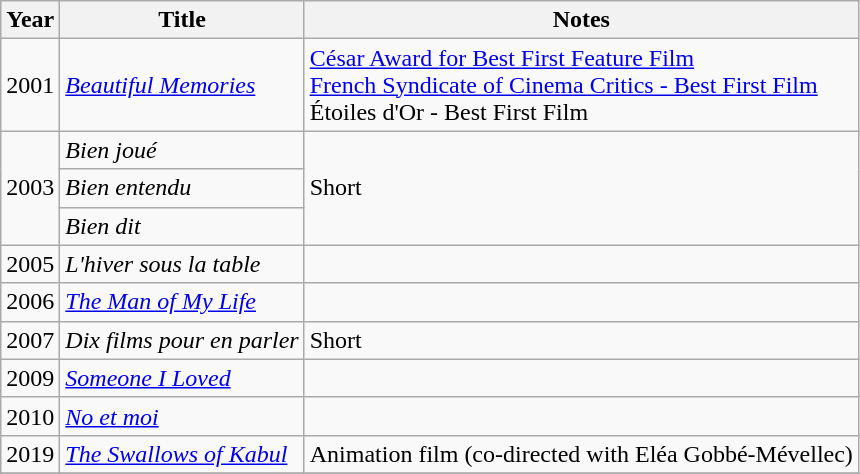<table class="wikitable sortable">
<tr>
<th>Year</th>
<th>Title</th>
<th class="unsortable">Notes</th>
</tr>
<tr>
<td rowspan=1>2001</td>
<td><em><a href='#'>Beautiful Memories</a></em></td>
<td><a href='#'>César Award for Best First Feature Film</a><br><a href='#'>French Syndicate of Cinema Critics - Best First Film</a><br>Étoiles d'Or - Best First Film</td>
</tr>
<tr>
<td rowspan=3>2003</td>
<td><em>Bien joué</em></td>
<td rowspan=3>Short</td>
</tr>
<tr>
<td><em>Bien entendu</em></td>
</tr>
<tr>
<td><em>Bien dit</em></td>
</tr>
<tr>
<td rowspan=1>2005</td>
<td><em>L'hiver sous la table</em></td>
<td></td>
</tr>
<tr>
<td rowspan=1>2006</td>
<td><em><a href='#'>The Man of My Life</a></em></td>
<td></td>
</tr>
<tr>
<td rowspan=1>2007</td>
<td><em>Dix films pour en parler</em></td>
<td>Short</td>
</tr>
<tr>
<td rowspan=1>2009</td>
<td><em><a href='#'>Someone I Loved</a></em></td>
<td></td>
</tr>
<tr>
<td rowspan=1>2010</td>
<td><em><a href='#'>No et moi</a></em></td>
<td></td>
</tr>
<tr>
<td rowspan=1>2019</td>
<td><em><a href='#'>The Swallows of Kabul</a></em></td>
<td>Animation film (co-directed with Eléa Gobbé-Mévellec)</td>
</tr>
<tr>
</tr>
</table>
